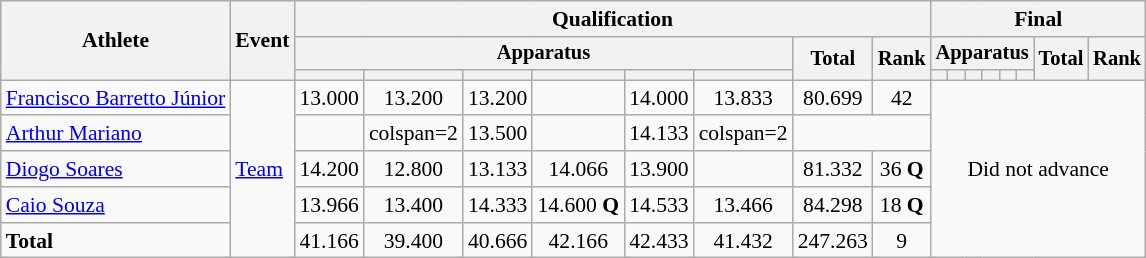<table class="wikitable" style="font-size:90%">
<tr>
<th rowspan=3>Athlete</th>
<th rowspan=3>Event</th>
<th colspan =8>Qualification</th>
<th colspan =8>Final</th>
</tr>
<tr style="font-size:95%">
<th colspan=6>Apparatus</th>
<th rowspan=2>Total</th>
<th rowspan=2>Rank</th>
<th colspan=6>Apparatus</th>
<th rowspan=2>Total</th>
<th rowspan=2>Rank</th>
</tr>
<tr style="font-size:95%">
<th></th>
<th></th>
<th></th>
<th></th>
<th></th>
<th></th>
<th></th>
<th></th>
<th></th>
<th></th>
<th></th>
<th></th>
</tr>
<tr align=center>
<td align=left><a href='#'>Francisco Barretto Júnior</a></td>
<td align=left rowspan=5><a href='#'>Team</a></td>
<td>13.000</td>
<td>13.200</td>
<td>13.200</td>
<td></td>
<td>14.000</td>
<td>13.833</td>
<td>80.699</td>
<td>42</td>
<td colspan="8" rowspan="5">Did not advance</td>
</tr>
<tr align=center>
<td align=left><a href='#'>Arthur Mariano</a></td>
<td></td>
<td>colspan=2 </td>
<td>13.500</td>
<td></td>
<td>14.133</td>
<td>colspan=2 </td>
</tr>
<tr align=center>
<td align=left><a href='#'>Diogo Soares</a></td>
<td>14.200</td>
<td>12.800</td>
<td>13.133</td>
<td>14.066</td>
<td>13.900</td>
<td></td>
<td>81.332</td>
<td>36 <strong>Q</strong></td>
</tr>
<tr align=center>
<td align=left><a href='#'>Caio Souza</a></td>
<td>13.966</td>
<td>13.400</td>
<td>14.333</td>
<td>14.600 <strong>Q</strong></td>
<td>14.533</td>
<td>13.466</td>
<td>84.298</td>
<td>18 <strong>Q</strong></td>
</tr>
<tr align=center>
<td align=left><strong>Total</strong></td>
<td>41.166</td>
<td>39.400</td>
<td>40.666</td>
<td>42.166</td>
<td>42.433</td>
<td>41.432</td>
<td>247.263</td>
<td>9</td>
</tr>
</table>
